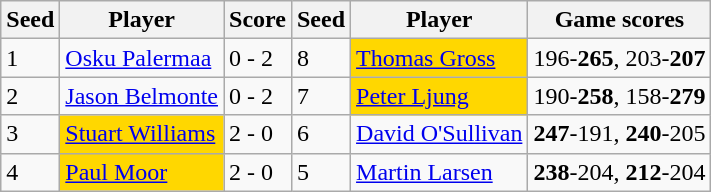<table class="wikitable">
<tr>
<th>Seed</th>
<th>Player</th>
<th>Score</th>
<th>Seed</th>
<th>Player</th>
<th>Game scores</th>
</tr>
<tr>
<td>1</td>
<td> <a href='#'>Osku Palermaa</a></td>
<td>0 - 2</td>
<td>8</td>
<td bgcolor="gold"> <a href='#'>Thomas Gross</a></td>
<td>196-<strong>265</strong>, 203-<strong>207</strong></td>
</tr>
<tr>
<td>2</td>
<td> <a href='#'>Jason Belmonte</a></td>
<td>0 - 2</td>
<td>7</td>
<td bgcolor="gold"> <a href='#'>Peter Ljung</a></td>
<td>190-<strong>258</strong>, 158-<strong>279</strong></td>
</tr>
<tr>
<td>3</td>
<td bgcolor="gold"> <a href='#'>Stuart Williams</a></td>
<td>2 - 0</td>
<td>6</td>
<td> <a href='#'>David O'Sullivan</a></td>
<td><strong>247</strong>-191, <strong>240</strong>-205</td>
</tr>
<tr>
<td>4</td>
<td bgcolor="gold"> <a href='#'>Paul Moor</a></td>
<td>2 - 0</td>
<td>5</td>
<td> <a href='#'>Martin Larsen</a></td>
<td><strong>238</strong>-204, <strong>212</strong>-204</td>
</tr>
</table>
